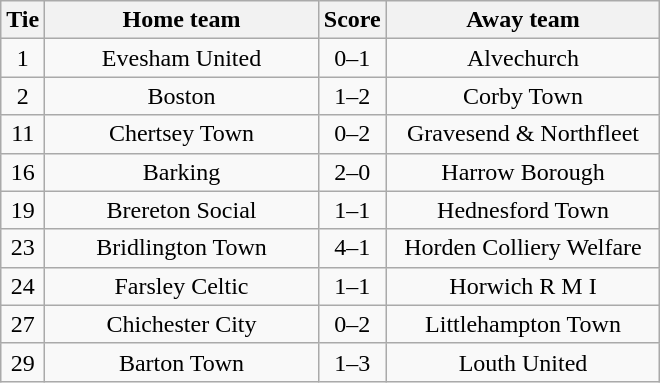<table class="wikitable" style="text-align:center;">
<tr>
<th width=20>Tie</th>
<th width=175>Home team</th>
<th width=20>Score</th>
<th width=175>Away team</th>
</tr>
<tr>
<td>1</td>
<td>Evesham United</td>
<td>0–1</td>
<td>Alvechurch</td>
</tr>
<tr>
<td>2</td>
<td>Boston</td>
<td>1–2</td>
<td>Corby Town</td>
</tr>
<tr>
<td>11</td>
<td>Chertsey Town</td>
<td>0–2</td>
<td>Gravesend & Northfleet</td>
</tr>
<tr>
<td>16</td>
<td>Barking</td>
<td>2–0</td>
<td>Harrow Borough</td>
</tr>
<tr>
<td>19</td>
<td>Brereton Social</td>
<td>1–1</td>
<td>Hednesford Town</td>
</tr>
<tr>
<td>23</td>
<td>Bridlington Town</td>
<td>4–1</td>
<td>Horden Colliery Welfare</td>
</tr>
<tr>
<td>24</td>
<td>Farsley Celtic</td>
<td>1–1</td>
<td>Horwich R M I</td>
</tr>
<tr>
<td>27</td>
<td>Chichester City</td>
<td>0–2</td>
<td>Littlehampton Town</td>
</tr>
<tr>
<td>29</td>
<td>Barton Town</td>
<td>1–3</td>
<td>Louth United</td>
</tr>
</table>
